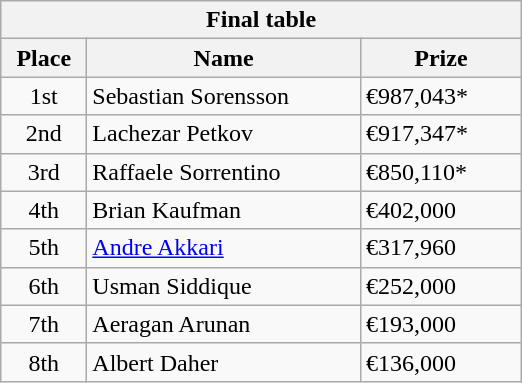<table class="wikitable">
<tr>
<th colspan="3">Final table</th>
</tr>
<tr>
<th style="width:50px;">Place</th>
<th style="width:175px;">Name</th>
<th style="width:100px;">Prize</th>
</tr>
<tr>
<td style="text-align:center;">1st</td>
<td> Sebastian Sorensson</td>
<td>€987,043*</td>
</tr>
<tr>
<td style="text-align:center;">2nd</td>
<td> Lachezar Petkov</td>
<td>€917,347*</td>
</tr>
<tr>
<td style="text-align:center;">3rd</td>
<td> Raffaele Sorrentino</td>
<td>€850,110*</td>
</tr>
<tr>
<td style="text-align:center;">4th</td>
<td> Brian Kaufman</td>
<td>€402,000</td>
</tr>
<tr>
<td style="text-align:center;">5th</td>
<td> <a href='#'>Andre Akkari</a></td>
<td>€317,960</td>
</tr>
<tr>
<td style="text-align:center;">6th</td>
<td> Usman Siddique</td>
<td>€252,000</td>
</tr>
<tr>
<td style="text-align:center;">7th</td>
<td> Aeragan Arunan</td>
<td>€193,000</td>
</tr>
<tr>
<td style="text-align:center;">8th</td>
<td> Albert Daher</td>
<td>€136,000</td>
</tr>
</table>
